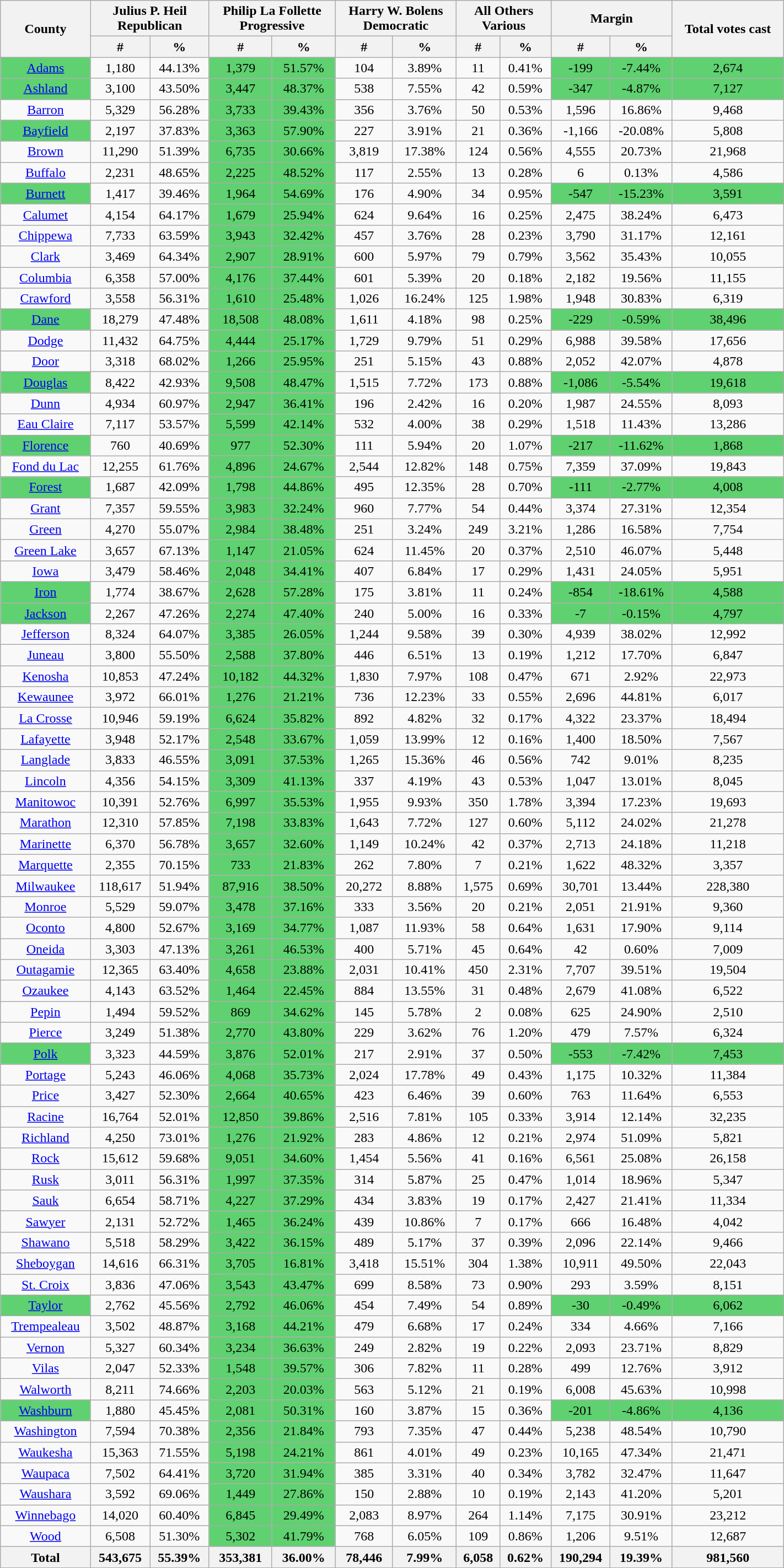<table width="75%" class="wikitable sortable" style="text-align:center">
<tr>
<th rowspan="2" style="text-align:center;">County</th>
<th colspan="2" style="text-align:center;">Julius P. Heil<br>Republican</th>
<th colspan="2" style="text-align:center;">Philip La Follette<br>Progressive</th>
<th colspan="2" style="text-align:center;">Harry W. Bolens<br>Democratic</th>
<th colspan="2" style="text-align:center;">All Others<br>Various</th>
<th colspan="2" style="text-align:center;">Margin</th>
<th rowspan="2" style="text-align:center;">Total votes cast</th>
</tr>
<tr>
<th style="text-align:center;" data-sort-type="number">#</th>
<th style="text-align:center;" data-sort-type="number">%</th>
<th style="text-align:center;" data-sort-type="number">#</th>
<th style="text-align:center;" data-sort-type="number">%</th>
<th style="text-align:center;" data-sort-type="number">#</th>
<th style="text-align:center;" data-sort-type="number">%</th>
<th style="text-align:center;" data-sort-type="number">#</th>
<th style="text-align:center;" data-sort-type="number">%</th>
<th style="text-align:center;" data-sort-type="number">#</th>
<th style="text-align:center;" data-sort-type="number">%</th>
</tr>
<tr style="text-align:center;">
<td bgcolor="#5FD170"><a href='#'>Adams</a></td>
<td>1,180</td>
<td>44.13%</td>
<td bgcolor="#5FD170">1,379</td>
<td bgcolor="#5FD170">51.57%</td>
<td>104</td>
<td>3.89%</td>
<td>11</td>
<td>0.41%</td>
<td bgcolor="#5FD170">-199</td>
<td bgcolor="#5FD170">-7.44%</td>
<td bgcolor="#5FD170">2,674</td>
</tr>
<tr style="text-align:center;">
<td bgcolor="#5FD170"><a href='#'>Ashland</a></td>
<td>3,100</td>
<td>43.50%</td>
<td bgcolor="#5FD170">3,447</td>
<td bgcolor="#5FD170">48.37%</td>
<td>538</td>
<td>7.55%</td>
<td>42</td>
<td>0.59%</td>
<td bgcolor="#5FD170">-347</td>
<td bgcolor="#5FD170">-4.87%</td>
<td bgcolor="#5FD170">7,127</td>
</tr>
<tr style="text-align:center;">
<td><a href='#'>Barron</a></td>
<td>5,329</td>
<td>56.28%</td>
<td bgcolor="#5FD170">3,733</td>
<td bgcolor="#5FD170">39.43%</td>
<td>356</td>
<td>3.76%</td>
<td>50</td>
<td>0.53%</td>
<td>1,596</td>
<td>16.86%</td>
<td>9,468</td>
</tr>
<tr style="text-align:center;">
<td bgcolor="#5FD170"><a href='#'>Bayfield</a></td>
<td>2,197</td>
<td>37.83%</td>
<td bgcolor="#5FD170">3,363</td>
<td bgcolor="#5FD170">57.90%</td>
<td>227</td>
<td>3.91%</td>
<td>21</td>
<td>0.36%</td>
<td>-1,166</td>
<td>-20.08%</td>
<td>5,808</td>
</tr>
<tr style="text-align:center;">
<td><a href='#'>Brown</a></td>
<td>11,290</td>
<td>51.39%</td>
<td bgcolor="#5FD170">6,735</td>
<td bgcolor="#5FD170">30.66%</td>
<td>3,819</td>
<td>17.38%</td>
<td>124</td>
<td>0.56%</td>
<td>4,555</td>
<td>20.73%</td>
<td>21,968</td>
</tr>
<tr style="text-align:center;">
<td><a href='#'>Buffalo</a></td>
<td>2,231</td>
<td>48.65%</td>
<td bgcolor="#5FD170">2,225</td>
<td bgcolor="#5FD170">48.52%</td>
<td>117</td>
<td>2.55%</td>
<td>13</td>
<td>0.28%</td>
<td>6</td>
<td>0.13%</td>
<td>4,586</td>
</tr>
<tr style="text-align:center;">
<td bgcolor="#5FD170"><a href='#'>Burnett</a></td>
<td>1,417</td>
<td>39.46%</td>
<td bgcolor="#5FD170">1,964</td>
<td bgcolor="#5FD170">54.69%</td>
<td>176</td>
<td>4.90%</td>
<td>34</td>
<td>0.95%</td>
<td bgcolor="#5FD170">-547</td>
<td bgcolor="#5FD170">-15.23%</td>
<td bgcolor="#5FD170">3,591</td>
</tr>
<tr style="text-align:center;">
<td><a href='#'>Calumet</a></td>
<td>4,154</td>
<td>64.17%</td>
<td bgcolor="#5FD170">1,679</td>
<td bgcolor="#5FD170">25.94%</td>
<td>624</td>
<td>9.64%</td>
<td>16</td>
<td>0.25%</td>
<td>2,475</td>
<td>38.24%</td>
<td>6,473</td>
</tr>
<tr style="text-align:center;">
<td><a href='#'>Chippewa</a></td>
<td>7,733</td>
<td>63.59%</td>
<td bgcolor="#5FD170">3,943</td>
<td bgcolor="#5FD170">32.42%</td>
<td>457</td>
<td>3.76%</td>
<td>28</td>
<td>0.23%</td>
<td>3,790</td>
<td>31.17%</td>
<td>12,161</td>
</tr>
<tr style="text-align:center;">
<td><a href='#'>Clark</a></td>
<td>3,469</td>
<td>64.34%</td>
<td bgcolor="#5FD170">2,907</td>
<td bgcolor="#5FD170">28.91%</td>
<td>600</td>
<td>5.97%</td>
<td>79</td>
<td>0.79%</td>
<td>3,562</td>
<td>35.43%</td>
<td>10,055</td>
</tr>
<tr style="text-align:center;">
<td><a href='#'>Columbia</a></td>
<td>6,358</td>
<td>57.00%</td>
<td bgcolor="#5FD170">4,176</td>
<td bgcolor="#5FD170">37.44%</td>
<td>601</td>
<td>5.39%</td>
<td>20</td>
<td>0.18%</td>
<td>2,182</td>
<td>19.56%</td>
<td>11,155</td>
</tr>
<tr style="text-align:center;">
<td><a href='#'>Crawford</a></td>
<td>3,558</td>
<td>56.31%</td>
<td bgcolor="#5FD170">1,610</td>
<td bgcolor="#5FD170">25.48%</td>
<td>1,026</td>
<td>16.24%</td>
<td>125</td>
<td>1.98%</td>
<td>1,948</td>
<td>30.83%</td>
<td>6,319</td>
</tr>
<tr style="text-align:center;">
<td bgcolor="#5FD170"><a href='#'>Dane</a></td>
<td>18,279</td>
<td>47.48%</td>
<td bgcolor="#5FD170">18,508</td>
<td bgcolor="#5FD170">48.08%</td>
<td>1,611</td>
<td>4.18%</td>
<td>98</td>
<td>0.25%</td>
<td bgcolor="#5FD170">-229</td>
<td bgcolor="#5FD170">-0.59%</td>
<td bgcolor="#5FD170">38,496</td>
</tr>
<tr style="text-align:center;">
<td><a href='#'>Dodge</a></td>
<td>11,432</td>
<td>64.75%</td>
<td bgcolor="#5FD170">4,444</td>
<td bgcolor="#5FD170">25.17%</td>
<td>1,729</td>
<td>9.79%</td>
<td>51</td>
<td>0.29%</td>
<td>6,988</td>
<td>39.58%</td>
<td>17,656</td>
</tr>
<tr style="text-align:center;">
<td><a href='#'>Door</a></td>
<td>3,318</td>
<td>68.02%</td>
<td bgcolor="#5FD170">1,266</td>
<td bgcolor="#5FD170">25.95%</td>
<td>251</td>
<td>5.15%</td>
<td>43</td>
<td>0.88%</td>
<td>2,052</td>
<td>42.07%</td>
<td>4,878</td>
</tr>
<tr style="text-align:center;">
<td bgcolor="#5FD170"><a href='#'>Douglas</a></td>
<td>8,422</td>
<td>42.93%</td>
<td bgcolor="#5FD170">9,508</td>
<td bgcolor="#5FD170">48.47%</td>
<td>1,515</td>
<td>7.72%</td>
<td>173</td>
<td>0.88%</td>
<td bgcolor="#5FD170">-1,086</td>
<td bgcolor="#5FD170">-5.54%</td>
<td bgcolor="#5FD170">19,618</td>
</tr>
<tr style="text-align:center;">
<td><a href='#'>Dunn</a></td>
<td>4,934</td>
<td>60.97%</td>
<td bgcolor="#5FD170">2,947</td>
<td bgcolor="#5FD170">36.41%</td>
<td>196</td>
<td>2.42%</td>
<td>16</td>
<td>0.20%</td>
<td>1,987</td>
<td>24.55%</td>
<td>8,093</td>
</tr>
<tr style="text-align:center;">
<td><a href='#'>Eau Claire</a></td>
<td>7,117</td>
<td>53.57%</td>
<td bgcolor="#5FD170">5,599</td>
<td bgcolor="#5FD170">42.14%</td>
<td>532</td>
<td>4.00%</td>
<td>38</td>
<td>0.29%</td>
<td>1,518</td>
<td>11.43%</td>
<td>13,286</td>
</tr>
<tr style="text-align:center;">
<td bgcolor="#5FD170"><a href='#'>Florence</a></td>
<td>760</td>
<td>40.69%</td>
<td bgcolor="#5FD170">977</td>
<td bgcolor="#5FD170">52.30%</td>
<td>111</td>
<td>5.94%</td>
<td>20</td>
<td>1.07%</td>
<td bgcolor="#5FD170">-217</td>
<td bgcolor="#5FD170">-11.62%</td>
<td bgcolor="#5FD170">1,868</td>
</tr>
<tr style="text-align:center;">
<td><a href='#'>Fond du Lac</a></td>
<td>12,255</td>
<td>61.76%</td>
<td bgcolor="#5FD170">4,896</td>
<td bgcolor="#5FD170">24.67%</td>
<td>2,544</td>
<td>12.82%</td>
<td>148</td>
<td>0.75%</td>
<td>7,359</td>
<td>37.09%</td>
<td>19,843</td>
</tr>
<tr style="text-align:center;">
<td bgcolor="#5FD170"><a href='#'>Forest</a></td>
<td>1,687</td>
<td>42.09%</td>
<td bgcolor="#5FD170">1,798</td>
<td bgcolor="#5FD170">44.86%</td>
<td>495</td>
<td>12.35%</td>
<td>28</td>
<td>0.70%</td>
<td bgcolor="#5FD170">-111</td>
<td bgcolor="#5FD170">-2.77%</td>
<td bgcolor="#5FD170">4,008</td>
</tr>
<tr style="text-align:center;">
<td><a href='#'>Grant</a></td>
<td>7,357</td>
<td>59.55%</td>
<td bgcolor="#5FD170">3,983</td>
<td bgcolor="#5FD170">32.24%</td>
<td>960</td>
<td>7.77%</td>
<td>54</td>
<td>0.44%</td>
<td>3,374</td>
<td>27.31%</td>
<td>12,354</td>
</tr>
<tr style="text-align:center;">
<td><a href='#'>Green</a></td>
<td>4,270</td>
<td>55.07%</td>
<td bgcolor="#5FD170">2,984</td>
<td bgcolor="#5FD170">38.48%</td>
<td>251</td>
<td>3.24%</td>
<td>249</td>
<td>3.21%</td>
<td>1,286</td>
<td>16.58%</td>
<td>7,754</td>
</tr>
<tr style="text-align:center;">
<td><a href='#'>Green Lake</a></td>
<td>3,657</td>
<td>67.13%</td>
<td bgcolor="#5FD170">1,147</td>
<td bgcolor="#5FD170">21.05%</td>
<td>624</td>
<td>11.45%</td>
<td>20</td>
<td>0.37%</td>
<td>2,510</td>
<td>46.07%</td>
<td>5,448</td>
</tr>
<tr style="text-align:center;">
<td><a href='#'>Iowa</a></td>
<td>3,479</td>
<td>58.46%</td>
<td bgcolor="#5FD170">2,048</td>
<td bgcolor="#5FD170">34.41%</td>
<td>407</td>
<td>6.84%</td>
<td>17</td>
<td>0.29%</td>
<td>1,431</td>
<td>24.05%</td>
<td>5,951</td>
</tr>
<tr style="text-align:center;">
<td bgcolor="#5FD170"><a href='#'>Iron</a></td>
<td>1,774</td>
<td>38.67%</td>
<td bgcolor="#5FD170">2,628</td>
<td bgcolor="#5FD170">57.28%</td>
<td>175</td>
<td>3.81%</td>
<td>11</td>
<td>0.24%</td>
<td bgcolor="#5FD170">-854</td>
<td bgcolor="#5FD170">-18.61%</td>
<td bgcolor="#5FD170">4,588</td>
</tr>
<tr style="text-align:center;">
<td bgcolor="#5FD170"><a href='#'>Jackson</a></td>
<td>2,267</td>
<td>47.26%</td>
<td bgcolor="#5FD170">2,274</td>
<td bgcolor="#5FD170">47.40%</td>
<td>240</td>
<td>5.00%</td>
<td>16</td>
<td>0.33%</td>
<td bgcolor="#5FD170">-7</td>
<td bgcolor="#5FD170">-0.15%</td>
<td bgcolor="#5FD170">4,797</td>
</tr>
<tr style="text-align:center;">
<td><a href='#'>Jefferson</a></td>
<td>8,324</td>
<td>64.07%</td>
<td bgcolor="#5FD170">3,385</td>
<td bgcolor="#5FD170">26.05%</td>
<td>1,244</td>
<td>9.58%</td>
<td>39</td>
<td>0.30%</td>
<td>4,939</td>
<td>38.02%</td>
<td>12,992</td>
</tr>
<tr style="text-align:center;">
<td><a href='#'>Juneau</a></td>
<td>3,800</td>
<td>55.50%</td>
<td bgcolor="#5FD170">2,588</td>
<td bgcolor="#5FD170">37.80%</td>
<td>446</td>
<td>6.51%</td>
<td>13</td>
<td>0.19%</td>
<td>1,212</td>
<td>17.70%</td>
<td>6,847</td>
</tr>
<tr style="text-align:center;">
<td><a href='#'>Kenosha</a></td>
<td>10,853</td>
<td>47.24%</td>
<td bgcolor="#5FD170">10,182</td>
<td bgcolor="#5FD170">44.32%</td>
<td>1,830</td>
<td>7.97%</td>
<td>108</td>
<td>0.47%</td>
<td>671</td>
<td>2.92%</td>
<td>22,973</td>
</tr>
<tr style="text-align:center;">
<td><a href='#'>Kewaunee</a></td>
<td>3,972</td>
<td>66.01%</td>
<td bgcolor="#5FD170">1,276</td>
<td bgcolor="#5FD170">21.21%</td>
<td>736</td>
<td>12.23%</td>
<td>33</td>
<td>0.55%</td>
<td>2,696</td>
<td>44.81%</td>
<td>6,017</td>
</tr>
<tr style="text-align:center;">
<td><a href='#'>La Crosse</a></td>
<td>10,946</td>
<td>59.19%</td>
<td bgcolor="#5FD170">6,624</td>
<td bgcolor="#5FD170">35.82%</td>
<td>892</td>
<td>4.82%</td>
<td>32</td>
<td>0.17%</td>
<td>4,322</td>
<td>23.37%</td>
<td>18,494</td>
</tr>
<tr style="text-align:center;">
<td><a href='#'>Lafayette</a></td>
<td>3,948</td>
<td>52.17%</td>
<td bgcolor="#5FD170">2,548</td>
<td bgcolor="#5FD170">33.67%</td>
<td>1,059</td>
<td>13.99%</td>
<td>12</td>
<td>0.16%</td>
<td>1,400</td>
<td>18.50%</td>
<td>7,567</td>
</tr>
<tr style="text-align:center;">
<td><a href='#'>Langlade</a></td>
<td>3,833</td>
<td>46.55%</td>
<td bgcolor="#5FD170">3,091</td>
<td bgcolor="#5FD170">37.53%</td>
<td>1,265</td>
<td>15.36%</td>
<td>46</td>
<td>0.56%</td>
<td>742</td>
<td>9.01%</td>
<td>8,235</td>
</tr>
<tr style="text-align:center;">
<td><a href='#'>Lincoln</a></td>
<td>4,356</td>
<td>54.15%</td>
<td bgcolor="#5FD170">3,309</td>
<td bgcolor="#5FD170">41.13%</td>
<td>337</td>
<td>4.19%</td>
<td>43</td>
<td>0.53%</td>
<td>1,047</td>
<td>13.01%</td>
<td>8,045</td>
</tr>
<tr style="text-align:center;">
<td><a href='#'>Manitowoc</a></td>
<td>10,391</td>
<td>52.76%</td>
<td bgcolor="#5FD170">6,997</td>
<td bgcolor="#5FD170">35.53%</td>
<td>1,955</td>
<td>9.93%</td>
<td>350</td>
<td>1.78%</td>
<td>3,394</td>
<td>17.23%</td>
<td>19,693</td>
</tr>
<tr style="text-align:center;">
<td><a href='#'>Marathon</a></td>
<td>12,310</td>
<td>57.85%</td>
<td bgcolor="#5FD170">7,198</td>
<td bgcolor="#5FD170">33.83%</td>
<td>1,643</td>
<td>7.72%</td>
<td>127</td>
<td>0.60%</td>
<td>5,112</td>
<td>24.02%</td>
<td>21,278</td>
</tr>
<tr style="text-align:center;">
<td><a href='#'>Marinette</a></td>
<td>6,370</td>
<td>56.78%</td>
<td bgcolor="#5FD170">3,657</td>
<td bgcolor="#5FD170">32.60%</td>
<td>1,149</td>
<td>10.24%</td>
<td>42</td>
<td>0.37%</td>
<td>2,713</td>
<td>24.18%</td>
<td>11,218</td>
</tr>
<tr style="text-align:center;">
<td><a href='#'>Marquette</a></td>
<td>2,355</td>
<td>70.15%</td>
<td bgcolor="#5FD170">733</td>
<td bgcolor="#5FD170">21.83%</td>
<td>262</td>
<td>7.80%</td>
<td>7</td>
<td>0.21%</td>
<td>1,622</td>
<td>48.32%</td>
<td>3,357</td>
</tr>
<tr style="text-align:center;">
<td><a href='#'>Milwaukee</a></td>
<td>118,617</td>
<td>51.94%</td>
<td bgcolor="#5FD170">87,916</td>
<td bgcolor="#5FD170">38.50%</td>
<td>20,272</td>
<td>8.88%</td>
<td>1,575</td>
<td>0.69%</td>
<td>30,701</td>
<td>13.44%</td>
<td>228,380</td>
</tr>
<tr style="text-align:center;">
<td><a href='#'>Monroe</a></td>
<td>5,529</td>
<td>59.07%</td>
<td bgcolor="#5FD170">3,478</td>
<td bgcolor="#5FD170">37.16%</td>
<td>333</td>
<td>3.56%</td>
<td>20</td>
<td>0.21%</td>
<td>2,051</td>
<td>21.91%</td>
<td>9,360</td>
</tr>
<tr style="text-align:center;">
<td><a href='#'>Oconto</a></td>
<td>4,800</td>
<td>52.67%</td>
<td bgcolor="#5FD170">3,169</td>
<td bgcolor="#5FD170">34.77%</td>
<td>1,087</td>
<td>11.93%</td>
<td>58</td>
<td>0.64%</td>
<td>1,631</td>
<td>17.90%</td>
<td>9,114</td>
</tr>
<tr style="text-align:center;">
<td><a href='#'>Oneida</a></td>
<td>3,303</td>
<td>47.13%</td>
<td bgcolor="#5FD170">3,261</td>
<td bgcolor="#5FD170">46.53%</td>
<td>400</td>
<td>5.71%</td>
<td>45</td>
<td>0.64%</td>
<td>42</td>
<td>0.60%</td>
<td>7,009</td>
</tr>
<tr style="text-align:center;">
<td><a href='#'>Outagamie</a></td>
<td>12,365</td>
<td>63.40%</td>
<td bgcolor="#5FD170">4,658</td>
<td bgcolor="#5FD170">23.88%</td>
<td>2,031</td>
<td>10.41%</td>
<td>450</td>
<td>2.31%</td>
<td>7,707</td>
<td>39.51%</td>
<td>19,504</td>
</tr>
<tr style="text-align:center;">
<td><a href='#'>Ozaukee</a></td>
<td>4,143</td>
<td>63.52%</td>
<td bgcolor="#5FD170">1,464</td>
<td bgcolor="#5FD170">22.45%</td>
<td>884</td>
<td>13.55%</td>
<td>31</td>
<td>0.48%</td>
<td>2,679</td>
<td>41.08%</td>
<td>6,522</td>
</tr>
<tr style="text-align:center;">
<td><a href='#'>Pepin</a></td>
<td>1,494</td>
<td>59.52%</td>
<td bgcolor="#5FD170">869</td>
<td bgcolor="#5FD170">34.62%</td>
<td>145</td>
<td>5.78%</td>
<td>2</td>
<td>0.08%</td>
<td>625</td>
<td>24.90%</td>
<td>2,510</td>
</tr>
<tr style="text-align:center;">
<td><a href='#'>Pierce</a></td>
<td>3,249</td>
<td>51.38%</td>
<td bgcolor="#5FD170">2,770</td>
<td bgcolor="#5FD170">43.80%</td>
<td>229</td>
<td>3.62%</td>
<td>76</td>
<td>1.20%</td>
<td>479</td>
<td>7.57%</td>
<td>6,324</td>
</tr>
<tr style="text-align:center;">
<td bgcolor="#5FD170"><a href='#'>Polk</a></td>
<td>3,323</td>
<td>44.59%</td>
<td bgcolor="#5FD170">3,876</td>
<td bgcolor="#5FD170">52.01%</td>
<td>217</td>
<td>2.91%</td>
<td>37</td>
<td>0.50%</td>
<td bgcolor="#5FD170">-553</td>
<td bgcolor="#5FD170">-7.42%</td>
<td bgcolor="#5FD170">7,453</td>
</tr>
<tr style="text-align:center;">
<td><a href='#'>Portage</a></td>
<td>5,243</td>
<td>46.06%</td>
<td bgcolor="#5FD170">4,068</td>
<td bgcolor="#5FD170">35.73%</td>
<td>2,024</td>
<td>17.78%</td>
<td>49</td>
<td>0.43%</td>
<td>1,175</td>
<td>10.32%</td>
<td>11,384</td>
</tr>
<tr style="text-align:center;">
<td><a href='#'>Price</a></td>
<td>3,427</td>
<td>52.30%</td>
<td bgcolor="#5FD170">2,664</td>
<td bgcolor="#5FD170">40.65%</td>
<td>423</td>
<td>6.46%</td>
<td>39</td>
<td>0.60%</td>
<td>763</td>
<td>11.64%</td>
<td>6,553</td>
</tr>
<tr style="text-align:center;">
<td><a href='#'>Racine</a></td>
<td>16,764</td>
<td>52.01%</td>
<td bgcolor="#5FD170">12,850</td>
<td bgcolor="#5FD170">39.86%</td>
<td>2,516</td>
<td>7.81%</td>
<td>105</td>
<td>0.33%</td>
<td>3,914</td>
<td>12.14%</td>
<td>32,235</td>
</tr>
<tr style="text-align:center;">
<td><a href='#'>Richland</a></td>
<td>4,250</td>
<td>73.01%</td>
<td bgcolor="#5FD170">1,276</td>
<td bgcolor="#5FD170">21.92%</td>
<td>283</td>
<td>4.86%</td>
<td>12</td>
<td>0.21%</td>
<td>2,974</td>
<td>51.09%</td>
<td>5,821</td>
</tr>
<tr style="text-align:center;">
<td><a href='#'>Rock</a></td>
<td>15,612</td>
<td>59.68%</td>
<td bgcolor="#5FD170">9,051</td>
<td bgcolor="#5FD170">34.60%</td>
<td>1,454</td>
<td>5.56%</td>
<td>41</td>
<td>0.16%</td>
<td>6,561</td>
<td>25.08%</td>
<td>26,158</td>
</tr>
<tr style="text-align:center;">
<td><a href='#'>Rusk</a></td>
<td>3,011</td>
<td>56.31%</td>
<td bgcolor="#5FD170">1,997</td>
<td bgcolor="#5FD170">37.35%</td>
<td>314</td>
<td>5.87%</td>
<td>25</td>
<td>0.47%</td>
<td>1,014</td>
<td>18.96%</td>
<td>5,347</td>
</tr>
<tr style="text-align:center;">
<td><a href='#'>Sauk</a></td>
<td>6,654</td>
<td>58.71%</td>
<td bgcolor="#5FD170">4,227</td>
<td bgcolor="#5FD170">37.29%</td>
<td>434</td>
<td>3.83%</td>
<td>19</td>
<td>0.17%</td>
<td>2,427</td>
<td>21.41%</td>
<td>11,334</td>
</tr>
<tr style="text-align:center;">
<td><a href='#'>Sawyer</a></td>
<td>2,131</td>
<td>52.72%</td>
<td bgcolor="#5FD170">1,465</td>
<td bgcolor="#5FD170">36.24%</td>
<td>439</td>
<td>10.86%</td>
<td>7</td>
<td>0.17%</td>
<td>666</td>
<td>16.48%</td>
<td>4,042</td>
</tr>
<tr style="text-align:center;">
<td><a href='#'>Shawano</a></td>
<td>5,518</td>
<td>58.29%</td>
<td bgcolor="#5FD170">3,422</td>
<td bgcolor="#5FD170">36.15%</td>
<td>489</td>
<td>5.17%</td>
<td>37</td>
<td>0.39%</td>
<td>2,096</td>
<td>22.14%</td>
<td>9,466</td>
</tr>
<tr style="text-align:center;">
<td><a href='#'>Sheboygan</a></td>
<td>14,616</td>
<td>66.31%</td>
<td bgcolor="#5FD170">3,705</td>
<td bgcolor="#5FD170">16.81%</td>
<td>3,418</td>
<td>15.51%</td>
<td>304</td>
<td>1.38%</td>
<td>10,911</td>
<td>49.50%</td>
<td>22,043</td>
</tr>
<tr style="text-align:center;">
<td><a href='#'>St. Croix</a></td>
<td>3,836</td>
<td>47.06%</td>
<td bgcolor="#5FD170">3,543</td>
<td bgcolor="#5FD170">43.47%</td>
<td>699</td>
<td>8.58%</td>
<td>73</td>
<td>0.90%</td>
<td>293</td>
<td>3.59%</td>
<td>8,151</td>
</tr>
<tr style="text-align:center;">
<td bgcolor="#5FD170"><a href='#'>Taylor</a></td>
<td>2,762</td>
<td>45.56%</td>
<td bgcolor="#5FD170">2,792</td>
<td bgcolor="#5FD170">46.06%</td>
<td>454</td>
<td>7.49%</td>
<td>54</td>
<td>0.89%</td>
<td bgcolor="#5FD170">-30</td>
<td bgcolor="#5FD170">-0.49%</td>
<td bgcolor="#5FD170">6,062</td>
</tr>
<tr style="text-align:center;">
<td><a href='#'>Trempealeau</a></td>
<td>3,502</td>
<td>48.87%</td>
<td bgcolor="#5FD170">3,168</td>
<td bgcolor="#5FD170">44.21%</td>
<td>479</td>
<td>6.68%</td>
<td>17</td>
<td>0.24%</td>
<td>334</td>
<td>4.66%</td>
<td>7,166</td>
</tr>
<tr style="text-align:center;">
<td><a href='#'>Vernon</a></td>
<td>5,327</td>
<td>60.34%</td>
<td bgcolor="#5FD170">3,234</td>
<td bgcolor="#5FD170">36.63%</td>
<td>249</td>
<td>2.82%</td>
<td>19</td>
<td>0.22%</td>
<td>2,093</td>
<td>23.71%</td>
<td>8,829</td>
</tr>
<tr style="text-align:center;">
<td><a href='#'>Vilas</a></td>
<td>2,047</td>
<td>52.33%</td>
<td bgcolor="#5FD170">1,548</td>
<td bgcolor="#5FD170">39.57%</td>
<td>306</td>
<td>7.82%</td>
<td>11</td>
<td>0.28%</td>
<td>499</td>
<td>12.76%</td>
<td>3,912</td>
</tr>
<tr style="text-align:center;">
<td><a href='#'>Walworth</a></td>
<td>8,211</td>
<td>74.66%</td>
<td bgcolor="#5FD170">2,203</td>
<td bgcolor="#5FD170">20.03%</td>
<td>563</td>
<td>5.12%</td>
<td>21</td>
<td>0.19%</td>
<td>6,008</td>
<td>45.63%</td>
<td>10,998</td>
</tr>
<tr style="text-align:center;">
<td bgcolor="#5FD170"><a href='#'>Washburn</a></td>
<td>1,880</td>
<td>45.45%</td>
<td bgcolor="#5FD170">2,081</td>
<td bgcolor="#5FD170">50.31%</td>
<td>160</td>
<td>3.87%</td>
<td>15</td>
<td>0.36%</td>
<td bgcolor="#5FD170">-201</td>
<td bgcolor="#5FD170">-4.86%</td>
<td bgcolor="#5FD170">4,136</td>
</tr>
<tr style="text-align:center;">
<td><a href='#'>Washington</a></td>
<td>7,594</td>
<td>70.38%</td>
<td bgcolor="#5FD170">2,356</td>
<td bgcolor="#5FD170">21.84%</td>
<td>793</td>
<td>7.35%</td>
<td>47</td>
<td>0.44%</td>
<td>5,238</td>
<td>48.54%</td>
<td>10,790</td>
</tr>
<tr style="text-align:center;">
<td><a href='#'>Waukesha</a></td>
<td>15,363</td>
<td>71.55%</td>
<td bgcolor="#5FD170">5,198</td>
<td bgcolor="#5FD170">24.21%</td>
<td>861</td>
<td>4.01%</td>
<td>49</td>
<td>0.23%</td>
<td>10,165</td>
<td>47.34%</td>
<td>21,471</td>
</tr>
<tr style="text-align:center;">
<td><a href='#'>Waupaca</a></td>
<td>7,502</td>
<td>64.41%</td>
<td bgcolor="#5FD170">3,720</td>
<td bgcolor="#5FD170">31.94%</td>
<td>385</td>
<td>3.31%</td>
<td>40</td>
<td>0.34%</td>
<td>3,782</td>
<td>32.47%</td>
<td>11,647</td>
</tr>
<tr style="text-align:center;">
<td><a href='#'>Waushara</a></td>
<td>3,592</td>
<td>69.06%</td>
<td bgcolor="#5FD170">1,449</td>
<td bgcolor="#5FD170">27.86%</td>
<td>150</td>
<td>2.88%</td>
<td>10</td>
<td>0.19%</td>
<td>2,143</td>
<td>41.20%</td>
<td>5,201</td>
</tr>
<tr style="text-align:center;">
<td><a href='#'>Winnebago</a></td>
<td>14,020</td>
<td>60.40%</td>
<td bgcolor="#5FD170">6,845</td>
<td bgcolor="#5FD170">29.49%</td>
<td>2,083</td>
<td>8.97%</td>
<td>264</td>
<td>1.14%</td>
<td>7,175</td>
<td>30.91%</td>
<td>23,212</td>
</tr>
<tr style="text-align:center;">
<td><a href='#'>Wood</a></td>
<td>6,508</td>
<td>51.30%</td>
<td bgcolor="#5FD170">5,302</td>
<td bgcolor="#5FD170">41.79%</td>
<td>768</td>
<td>6.05%</td>
<td>109</td>
<td>0.86%</td>
<td>1,206</td>
<td>9.51%</td>
<td>12,687</td>
</tr>
<tr>
<th>Total</th>
<th>543,675</th>
<th>55.39%</th>
<th>353,381</th>
<th>36.00%</th>
<th>78,446</th>
<th>7.99%</th>
<th>6,058</th>
<th>0.62%</th>
<th>190,294</th>
<th>19.39%</th>
<th>981,560</th>
</tr>
</table>
